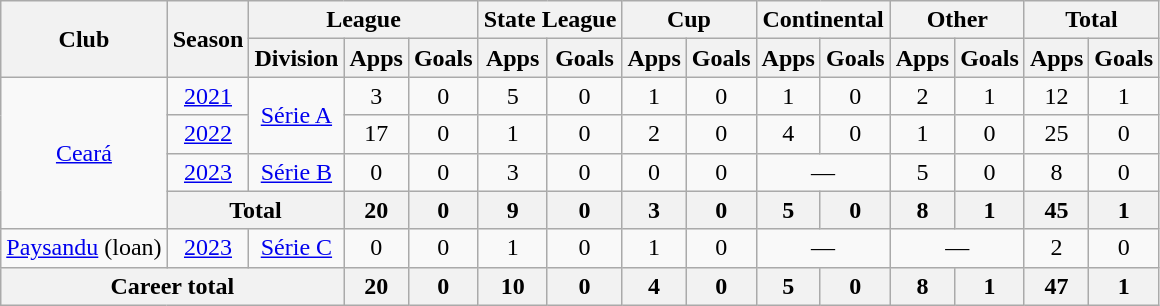<table class="wikitable" style="text-align: center;">
<tr>
<th rowspan="2">Club</th>
<th rowspan="2">Season</th>
<th colspan="3">League</th>
<th colspan="2">State League</th>
<th colspan="2">Cup</th>
<th colspan="2">Continental</th>
<th colspan="2">Other</th>
<th colspan="2">Total</th>
</tr>
<tr>
<th>Division</th>
<th>Apps</th>
<th>Goals</th>
<th>Apps</th>
<th>Goals</th>
<th>Apps</th>
<th>Goals</th>
<th>Apps</th>
<th>Goals</th>
<th>Apps</th>
<th>Goals</th>
<th>Apps</th>
<th>Goals</th>
</tr>
<tr>
<td rowspan="4" valign="center"><a href='#'>Ceará</a></td>
<td><a href='#'>2021</a></td>
<td rowspan="2"><a href='#'>Série A</a></td>
<td>3</td>
<td>0</td>
<td>5</td>
<td>0</td>
<td>1</td>
<td>0</td>
<td>1</td>
<td>0</td>
<td>2</td>
<td>1</td>
<td>12</td>
<td>1</td>
</tr>
<tr>
<td><a href='#'>2022</a></td>
<td>17</td>
<td>0</td>
<td>1</td>
<td>0</td>
<td>2</td>
<td>0</td>
<td>4</td>
<td>0</td>
<td>1</td>
<td>0</td>
<td>25</td>
<td>0</td>
</tr>
<tr>
<td><a href='#'>2023</a></td>
<td><a href='#'>Série B</a></td>
<td>0</td>
<td>0</td>
<td>3</td>
<td>0</td>
<td>0</td>
<td>0</td>
<td colspan="2">—</td>
<td>5</td>
<td>0</td>
<td>8</td>
<td>0</td>
</tr>
<tr>
<th colspan="2">Total</th>
<th>20</th>
<th>0</th>
<th>9</th>
<th>0</th>
<th>3</th>
<th>0</th>
<th>5</th>
<th>0</th>
<th>8</th>
<th>1</th>
<th>45</th>
<th>1</th>
</tr>
<tr>
<td><a href='#'>Paysandu</a> (loan)</td>
<td><a href='#'>2023</a></td>
<td><a href='#'>Série C</a></td>
<td>0</td>
<td>0</td>
<td>1</td>
<td>0</td>
<td>1</td>
<td>0</td>
<td colspan="2">—</td>
<td colspan="2">—</td>
<td>2</td>
<td>0</td>
</tr>
<tr>
<th colspan="3"><strong>Career total</strong></th>
<th>20</th>
<th>0</th>
<th>10</th>
<th>0</th>
<th>4</th>
<th>0</th>
<th>5</th>
<th>0</th>
<th>8</th>
<th>1</th>
<th>47</th>
<th>1</th>
</tr>
</table>
